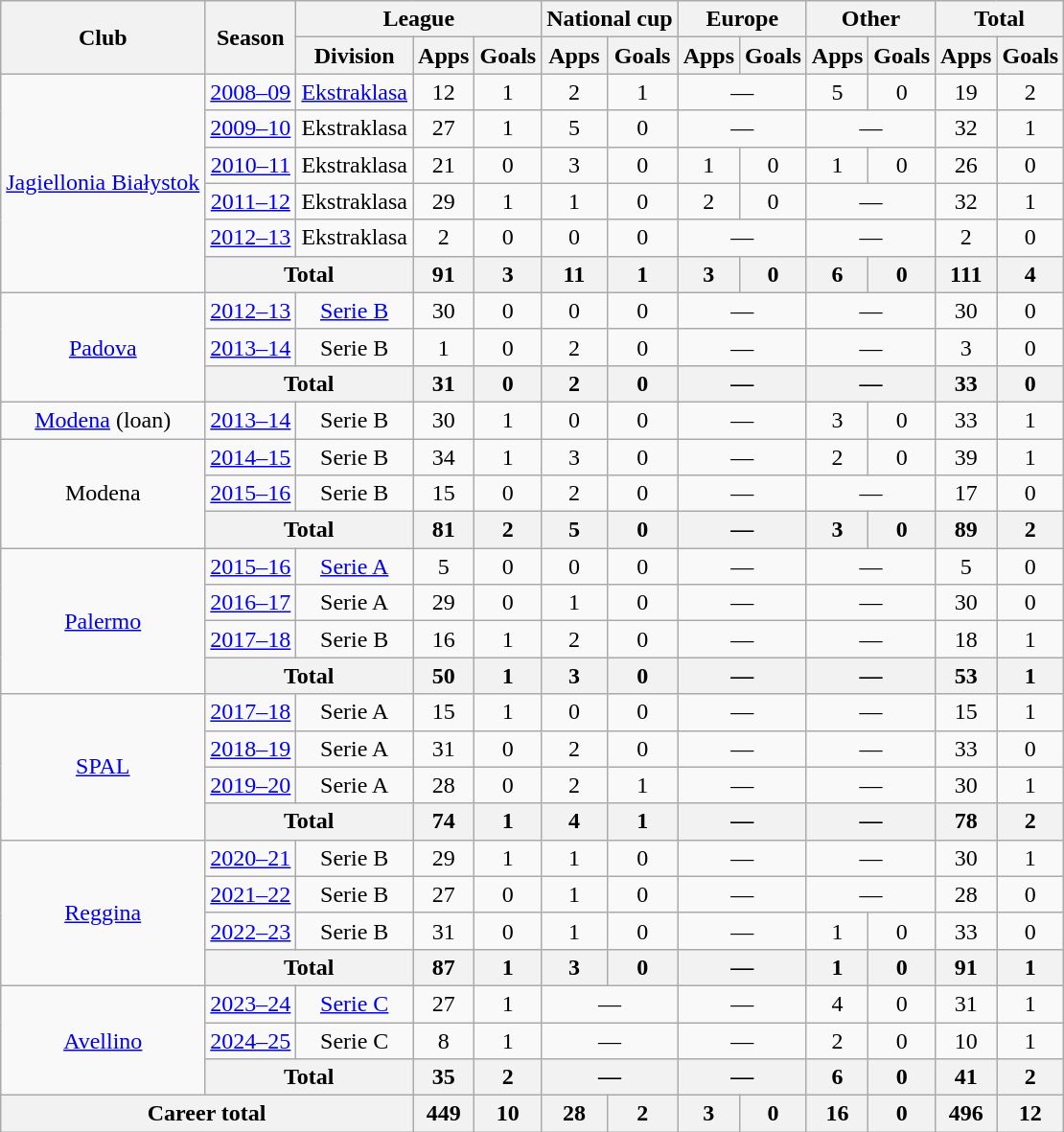<table class="wikitable" style="text-align:center">
<tr>
<th rowspan="2">Club</th>
<th rowspan="2">Season</th>
<th colspan="3">League</th>
<th colspan="2">National cup</th>
<th colspan="2">Europe</th>
<th colspan="2">Other</th>
<th colspan="2">Total</th>
</tr>
<tr>
<th>Division</th>
<th>Apps</th>
<th>Goals</th>
<th>Apps</th>
<th>Goals</th>
<th>Apps</th>
<th>Goals</th>
<th>Apps</th>
<th>Goals</th>
<th>Apps</th>
<th>Goals</th>
</tr>
<tr>
<td rowspan="6"><a href='#'>Jagiellonia Białystok</a></td>
<td><a href='#'>2008–09</a></td>
<td><a href='#'>Ekstraklasa</a></td>
<td>12</td>
<td>1</td>
<td>2</td>
<td>1</td>
<td colspan="2">—</td>
<td>5</td>
<td>0</td>
<td>19</td>
<td>2</td>
</tr>
<tr>
<td><a href='#'>2009–10</a></td>
<td>Ekstraklasa</td>
<td>27</td>
<td>1</td>
<td>5</td>
<td>0</td>
<td colspan="2">—</td>
<td colspan="2">—</td>
<td>32</td>
<td>1</td>
</tr>
<tr>
<td><a href='#'>2010–11</a></td>
<td>Ekstraklasa</td>
<td>21</td>
<td>0</td>
<td>3</td>
<td>0</td>
<td>1</td>
<td>0</td>
<td>1</td>
<td>0</td>
<td>26</td>
<td>0</td>
</tr>
<tr>
<td><a href='#'>2011–12</a></td>
<td>Ekstraklasa</td>
<td>29</td>
<td>1</td>
<td>1</td>
<td>0</td>
<td>2</td>
<td>0</td>
<td colspan="2">—</td>
<td>32</td>
<td>1</td>
</tr>
<tr>
<td><a href='#'>2012–13</a></td>
<td>Ekstraklasa</td>
<td>2</td>
<td>0</td>
<td>0</td>
<td>0</td>
<td colspan="2">—</td>
<td colspan="2">—</td>
<td>2</td>
<td>0</td>
</tr>
<tr>
<th colspan="2">Total</th>
<th>91</th>
<th>3</th>
<th>11</th>
<th>1</th>
<th>3</th>
<th>0</th>
<th>6</th>
<th>0</th>
<th>111</th>
<th>4</th>
</tr>
<tr>
<td rowspan="3"><a href='#'>Padova</a></td>
<td><a href='#'>2012–13</a></td>
<td><a href='#'>Serie B</a></td>
<td>30</td>
<td>0</td>
<td>0</td>
<td>0</td>
<td colspan="2">—</td>
<td colspan="2">—</td>
<td>30</td>
<td>0</td>
</tr>
<tr>
<td><a href='#'>2013–14</a></td>
<td>Serie B</td>
<td>1</td>
<td>0</td>
<td>2</td>
<td>0</td>
<td colspan="2">—</td>
<td colspan="2">—</td>
<td>3</td>
<td>0</td>
</tr>
<tr>
<th colspan="2">Total</th>
<th>31</th>
<th>0</th>
<th>2</th>
<th>0</th>
<th colspan="2">—</th>
<th colspan="2">—</th>
<th>33</th>
<th>0</th>
</tr>
<tr>
<td><a href='#'>Modena</a> (loan)</td>
<td><a href='#'>2013–14</a></td>
<td>Serie B</td>
<td>30</td>
<td>1</td>
<td>0</td>
<td>0</td>
<td colspan="2">—</td>
<td>3</td>
<td>0</td>
<td>33</td>
<td>1</td>
</tr>
<tr>
<td rowspan="3">Modena</td>
<td><a href='#'>2014–15</a></td>
<td>Serie B</td>
<td>34</td>
<td>1</td>
<td>3</td>
<td>0</td>
<td colspan="2">—</td>
<td>2</td>
<td>0</td>
<td>39</td>
<td>1</td>
</tr>
<tr>
<td><a href='#'>2015–16</a></td>
<td>Serie B</td>
<td>15</td>
<td>0</td>
<td>2</td>
<td>0</td>
<td colspan="2">—</td>
<td colspan="2">—</td>
<td>17</td>
<td>0</td>
</tr>
<tr>
<th colspan="2">Total</th>
<th>81</th>
<th>2</th>
<th>5</th>
<th>0</th>
<th colspan="2">—</th>
<th>3</th>
<th>0</th>
<th>89</th>
<th>2</th>
</tr>
<tr>
<td rowspan="4"><a href='#'>Palermo</a></td>
<td><a href='#'>2015–16</a></td>
<td><a href='#'>Serie A</a></td>
<td>5</td>
<td>0</td>
<td>0</td>
<td>0</td>
<td colspan="2">—</td>
<td colspan="2">—</td>
<td>5</td>
<td>0</td>
</tr>
<tr>
<td><a href='#'>2016–17</a></td>
<td>Serie A</td>
<td>29</td>
<td>0</td>
<td>1</td>
<td>0</td>
<td colspan="2">—</td>
<td colspan="2">—</td>
<td>30</td>
<td>0</td>
</tr>
<tr>
<td><a href='#'>2017–18</a></td>
<td>Serie B</td>
<td>16</td>
<td>1</td>
<td>2</td>
<td>0</td>
<td colspan="2">—</td>
<td colspan="2">—</td>
<td>18</td>
<td>1</td>
</tr>
<tr>
<th colspan="2">Total</th>
<th>50</th>
<th>1</th>
<th>3</th>
<th>0</th>
<th colspan="2">—</th>
<th colspan="2">—</th>
<th>53</th>
<th>1</th>
</tr>
<tr>
<td rowspan="4"><a href='#'>SPAL</a></td>
<td><a href='#'>2017–18</a></td>
<td>Serie A</td>
<td>15</td>
<td>1</td>
<td>0</td>
<td>0</td>
<td colspan="2">—</td>
<td colspan="2">—</td>
<td>15</td>
<td>1</td>
</tr>
<tr>
<td><a href='#'>2018–19</a></td>
<td>Serie A</td>
<td>31</td>
<td>0</td>
<td>2</td>
<td>0</td>
<td colspan="2">—</td>
<td colspan="2">—</td>
<td>33</td>
<td>0</td>
</tr>
<tr>
<td><a href='#'>2019–20</a></td>
<td>Serie A</td>
<td>28</td>
<td>0</td>
<td>2</td>
<td>1</td>
<td colspan="2">—</td>
<td colspan="2">—</td>
<td>30</td>
<td>1</td>
</tr>
<tr>
<th colspan="2">Total</th>
<th>74</th>
<th>1</th>
<th>4</th>
<th>1</th>
<th colspan="2">—</th>
<th colspan="2">—</th>
<th>78</th>
<th>2</th>
</tr>
<tr>
<td rowspan="4"><a href='#'>Reggina</a></td>
<td><a href='#'>2020–21</a></td>
<td>Serie B</td>
<td>29</td>
<td>1</td>
<td>1</td>
<td>0</td>
<td colspan="2">—</td>
<td colspan="2">—</td>
<td>30</td>
<td>1</td>
</tr>
<tr>
<td><a href='#'>2021–22</a></td>
<td>Serie B</td>
<td>27</td>
<td>0</td>
<td>1</td>
<td>0</td>
<td colspan="2">—</td>
<td colspan="2">—</td>
<td>28</td>
<td>0</td>
</tr>
<tr>
<td><a href='#'>2022–23</a></td>
<td>Serie B</td>
<td>31</td>
<td>0</td>
<td>1</td>
<td>0</td>
<td colspan="2">—</td>
<td>1</td>
<td>0</td>
<td>33</td>
<td>0</td>
</tr>
<tr>
<th colspan="2">Total</th>
<th>87</th>
<th>1</th>
<th>3</th>
<th>0</th>
<th colspan="2">—</th>
<th>1</th>
<th>0</th>
<th>91</th>
<th>1</th>
</tr>
<tr>
<td rowspan="3"><a href='#'>Avellino</a></td>
<td><a href='#'>2023–24</a></td>
<td><a href='#'>Serie C</a></td>
<td>27</td>
<td>1</td>
<td colspan="2">—</td>
<td colspan="2">—</td>
<td>4</td>
<td>0</td>
<td>31</td>
<td>1</td>
</tr>
<tr>
<td><a href='#'>2024–25</a></td>
<td>Serie C</td>
<td>8</td>
<td>1</td>
<td colspan="2">—</td>
<td colspan="2">—</td>
<td>2</td>
<td>0</td>
<td>10</td>
<td>1</td>
</tr>
<tr>
<th colspan="2">Total</th>
<th>35</th>
<th>2</th>
<th colspan="2">—</th>
<th colspan="2">—</th>
<th>6</th>
<th>0</th>
<th>41</th>
<th>2</th>
</tr>
<tr>
<th colspan="3">Career total</th>
<th>449</th>
<th>10</th>
<th>28</th>
<th>2</th>
<th>3</th>
<th>0</th>
<th>16</th>
<th>0</th>
<th>496</th>
<th>12</th>
</tr>
</table>
